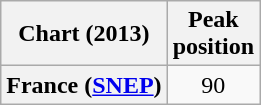<table class="wikitable plainrowheaders sortable" style="text-align:center;" border="1">
<tr>
<th>Chart (2013)</th>
<th>Peak<br>position</th>
</tr>
<tr>
<th scope="row">France (<a href='#'>SNEP</a>)</th>
<td>90</td>
</tr>
</table>
